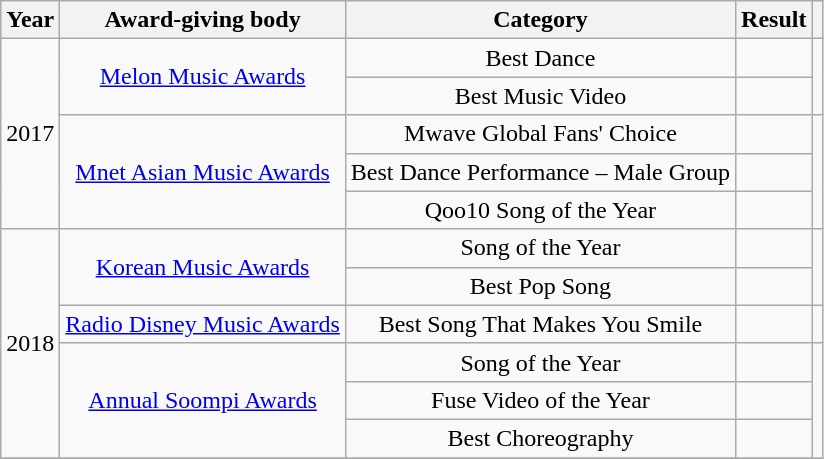<table class="sortable wikitable">
<tr>
<th scope="col">Year</th>
<th scope="col">Award-giving body</th>
<th scope="col">Category</th>
<th scope="col">Result</th>
<th class="unsortable"></th>
</tr>
<tr>
<td align="center" rowspan="5">2017</td>
<td align="center" rowspan="2"><a href='#'>Melon Music Awards</a></td>
<td align="center">Best Dance</td>
<td></td>
<td align="center" rowspan="2"></td>
</tr>
<tr>
<td align="center">Best Music Video</td>
<td></td>
</tr>
<tr>
<td align="center" rowspan="3"><a href='#'>Mnet Asian Music Awards</a></td>
<td align="center">Mwave Global Fans' Choice</td>
<td></td>
<td align="center" rowspan="3"></td>
</tr>
<tr>
<td align="center">Best Dance Performance – Male Group</td>
<td></td>
</tr>
<tr>
<td align="center">Qoo10 Song of the Year</td>
<td></td>
</tr>
<tr>
<td align="center" rowspan="6">2018</td>
<td align="center" rowspan="2"><a href='#'>Korean Music Awards</a></td>
<td align="center">Song of the Year</td>
<td></td>
<td align="center" rowspan="2"></td>
</tr>
<tr>
<td align="center">Best Pop Song</td>
<td></td>
</tr>
<tr>
<td align="center"><a href='#'>Radio Disney Music Awards</a></td>
<td align="center">Best Song That Makes You Smile</td>
<td></td>
<td align="center"></td>
</tr>
<tr>
<td align="center" rowspan="3"><a href='#'>Annual Soompi Awards</a></td>
<td align="center" rowspan="1">Song of the Year</td>
<td></td>
<td align="center" rowspan="3"></td>
</tr>
<tr>
<td align="center" rowspan="1">Fuse Video of the Year</td>
<td></td>
</tr>
<tr>
<td align="center" rowspan="1">Best Choreography</td>
<td></td>
</tr>
<tr>
</tr>
</table>
